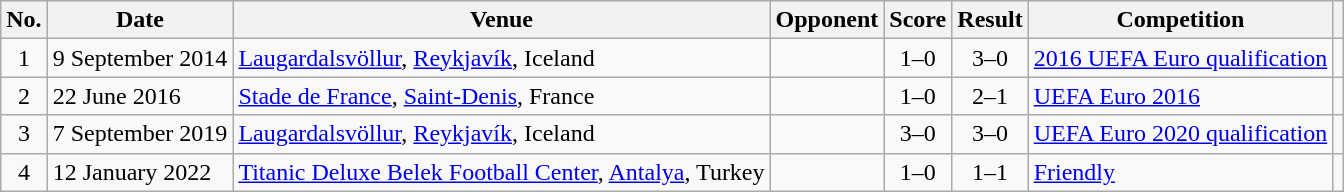<table class="wikitable sortable">
<tr>
<th scope="col">No.</th>
<th scope="col">Date</th>
<th scope="col">Venue</th>
<th scope="col">Opponent</th>
<th scope="col">Score</th>
<th scope="col">Result</th>
<th scope="col">Competition</th>
<th scope="col" class="unsortable"></th>
</tr>
<tr>
<td align="center">1</td>
<td>9 September 2014</td>
<td><a href='#'>Laugardalsvöllur</a>, <a href='#'>Reykjavík</a>, Iceland</td>
<td></td>
<td align="center">1–0</td>
<td align="center">3–0</td>
<td><a href='#'>2016 UEFA Euro qualification</a></td>
<td></td>
</tr>
<tr>
<td align="center">2</td>
<td>22 June 2016</td>
<td><a href='#'>Stade de France</a>, <a href='#'>Saint-Denis</a>, France</td>
<td></td>
<td align="center">1–0</td>
<td align="center">2–1</td>
<td><a href='#'>UEFA Euro 2016</a></td>
<td></td>
</tr>
<tr>
<td align="center">3</td>
<td>7 September 2019</td>
<td><a href='#'>Laugardalsvöllur</a>, <a href='#'>Reykjavík</a>, Iceland</td>
<td></td>
<td align="center">3–0</td>
<td align="center">3–0</td>
<td><a href='#'>UEFA Euro 2020 qualification</a></td>
<td></td>
</tr>
<tr>
<td align="center">4</td>
<td>12 January 2022</td>
<td><a href='#'>Titanic Deluxe Belek Football Center</a>, <a href='#'>Antalya</a>, Turkey</td>
<td></td>
<td align="center">1–0</td>
<td align="center">1–1</td>
<td><a href='#'>Friendly</a></td>
<td></td>
</tr>
</table>
